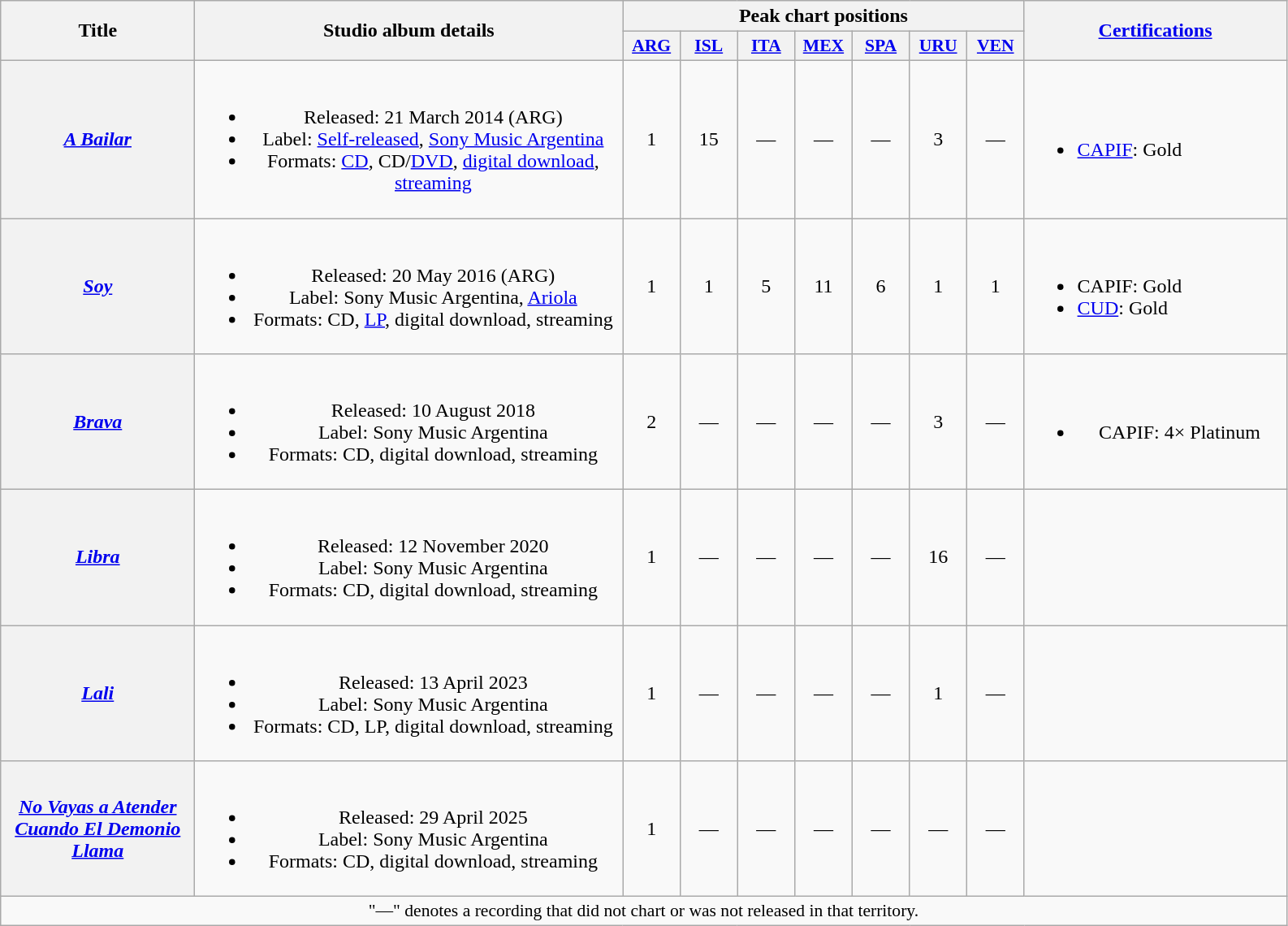<table class="wikitable plainrowheaders" style="text-align:center;">
<tr>
<th scope="col" rowspan="2" style="width:9.5em;">Title</th>
<th scope="col" rowspan="2" style="width:21.5em;">Studio album details</th>
<th scope="col" colspan="7">Peak chart positions</th>
<th scope="col" rowspan="2" style="width:13em;"><a href='#'>Certifications</a></th>
</tr>
<tr>
<th scope="col" style="width:2.8em;font-size:90%;"><a href='#'>ARG</a><br></th>
<th scope="col" style="width:2.8em;font-size:90%;"><a href='#'>ISL</a><br></th>
<th scope="col" style="width:2.8em;font-size:90%;"><a href='#'>ITA</a><br></th>
<th scope="col" style="width:2.8em;font-size:90%;"><a href='#'>MEX</a><br></th>
<th scope="col" style="width:2.8em;font-size:90%;"><a href='#'>SPA</a><br></th>
<th scope="col" style="width:2.8em;font-size:90%;"><a href='#'>URU</a><br></th>
<th scope="col" style="width:2.8em;font-size:90%;"><a href='#'>VEN</a><br></th>
</tr>
<tr>
<th scope="row"><em><a href='#'>A Bailar</a></em></th>
<td><br><ul><li>Released: 21 March 2014 <span>(ARG)</span></li><li>Label: <a href='#'>Self-released</a>, <a href='#'>Sony Music Argentina</a></li><li>Formats: <a href='#'>CD</a>, CD/<a href='#'>DVD</a>, <a href='#'>digital download</a>, <a href='#'>streaming</a></li></ul></td>
<td>1</td>
<td>15</td>
<td>—</td>
<td>—</td>
<td>—</td>
<td>3</td>
<td>—</td>
<td align="left"><br><ul><li><a href='#'>CAPIF</a>: Gold</li></ul></td>
</tr>
<tr>
<th scope="row"><em><a href='#'>Soy</a></em></th>
<td><br><ul><li>Released: 20 May 2016 <span>(ARG)</span></li><li>Label: Sony Music Argentina, <a href='#'>Ariola</a></li><li>Formats: CD, <a href='#'>LP</a>, digital download, streaming</li></ul></td>
<td>1</td>
<td>1</td>
<td>5</td>
<td>11</td>
<td>6</td>
<td>1</td>
<td>1</td>
<td align="left"><br><ul><li>CAPIF: Gold</li><li><a href='#'>CUD</a>: Gold</li></ul></td>
</tr>
<tr>
<th scope="row"><em><a href='#'>Brava</a></em></th>
<td><br><ul><li>Released: 10 August 2018</li><li>Label: Sony Music Argentina</li><li>Formats: CD, digital download, streaming</li></ul></td>
<td>2</td>
<td>—</td>
<td>—</td>
<td>—</td>
<td>—</td>
<td>3</td>
<td>—</td>
<td><br><ul><li>CAPIF: 4× Platinum</li></ul></td>
</tr>
<tr>
<th scope="row"><em><a href='#'>Libra</a></em></th>
<td><br><ul><li>Released: 12 November 2020</li><li>Label: Sony Music Argentina</li><li>Formats: CD, digital download, streaming</li></ul></td>
<td>1</td>
<td>—</td>
<td>—</td>
<td>—</td>
<td>—</td>
<td>16</td>
<td>—</td>
<td></td>
</tr>
<tr>
<th scope="row"><em><a href='#'>Lali</a></em></th>
<td><br><ul><li>Released: 13 April 2023</li><li>Label: Sony Music Argentina</li><li>Formats: CD, LP, digital download, streaming</li></ul></td>
<td>1</td>
<td>—</td>
<td>—</td>
<td>—</td>
<td>—</td>
<td>1</td>
<td>—</td>
<td></td>
</tr>
<tr>
<th scope="row"><em><a href='#'>No Vayas a Atender Cuando El Demonio Llama</a></em></th>
<td><br><ul><li>Released: 29 April 2025</li><li>Label: Sony Music Argentina</li><li>Formats: CD, digital download, streaming</li></ul></td>
<td>1</td>
<td>—</td>
<td>—</td>
<td>—</td>
<td>—</td>
<td>—</td>
<td>—</td>
<td></td>
</tr>
<tr>
<td colspan="14" style="font-size:90%">"—" denotes a recording that did not chart or was not released in that territory.</td>
</tr>
</table>
